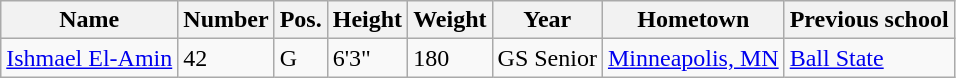<table class="wikitable sortable" border="1">
<tr>
<th>Name</th>
<th>Number</th>
<th>Pos.</th>
<th>Height</th>
<th>Weight</th>
<th>Year</th>
<th>Hometown</th>
<th class="unsortable">Previous school</th>
</tr>
<tr>
<td><a href='#'>Ishmael El-Amin</a></td>
<td>42</td>
<td>G</td>
<td>6'3"</td>
<td>180</td>
<td>GS Senior</td>
<td><a href='#'>Minneapolis, MN</a></td>
<td><a href='#'>Ball State</a></td>
</tr>
</table>
